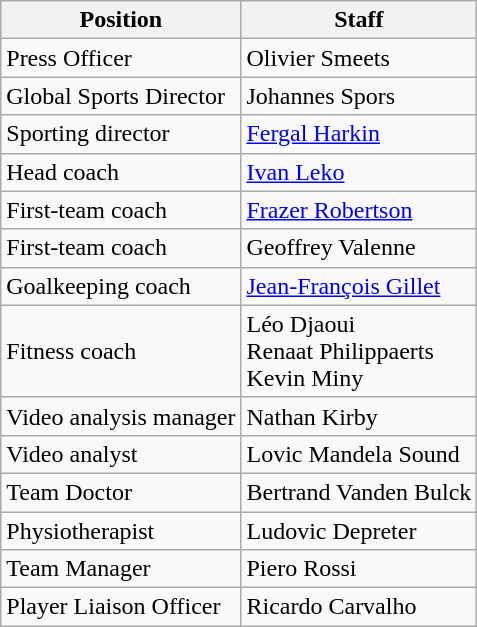<table class="wikitable">
<tr>
<th>Position</th>
<th>Staff</th>
</tr>
<tr>
<td>Press Officer</td>
<td> Olivier Smeets</td>
</tr>
<tr>
<td>Global Sports Director</td>
<td> Johannes Spors</td>
</tr>
<tr>
<td>Sporting director</td>
<td> <a href='#'>Fergal Harkin</a></td>
</tr>
<tr>
<td>Head coach</td>
<td> <a href='#'>Ivan Leko</a></td>
</tr>
<tr>
<td>First-team coach</td>
<td> <a href='#'>Frazer Robertson</a></td>
</tr>
<tr>
<td>First-team coach</td>
<td> Geoffrey Valenne</td>
</tr>
<tr>
<td>Goalkeeping coach</td>
<td> <a href='#'>Jean-François Gillet</a></td>
</tr>
<tr>
<td>Fitness coach</td>
<td> Léo Djaoui <br>   Renaat Philippaerts <br>  Kevin Miny</td>
</tr>
<tr>
<td>Video analysis manager</td>
<td> Nathan Kirby</td>
</tr>
<tr>
<td>Video analyst</td>
<td> Lovic Mandela Sound</td>
</tr>
<tr>
<td>Team Doctor</td>
<td> Bertrand Vanden Bulck</td>
</tr>
<tr>
<td>Physiotherapist</td>
<td> Ludovic Depreter</td>
</tr>
<tr>
<td>Team Manager</td>
<td> Piero Rossi</td>
</tr>
<tr>
<td>Player Liaison Officer</td>
<td> Ricardo Carvalho</td>
</tr>
</table>
